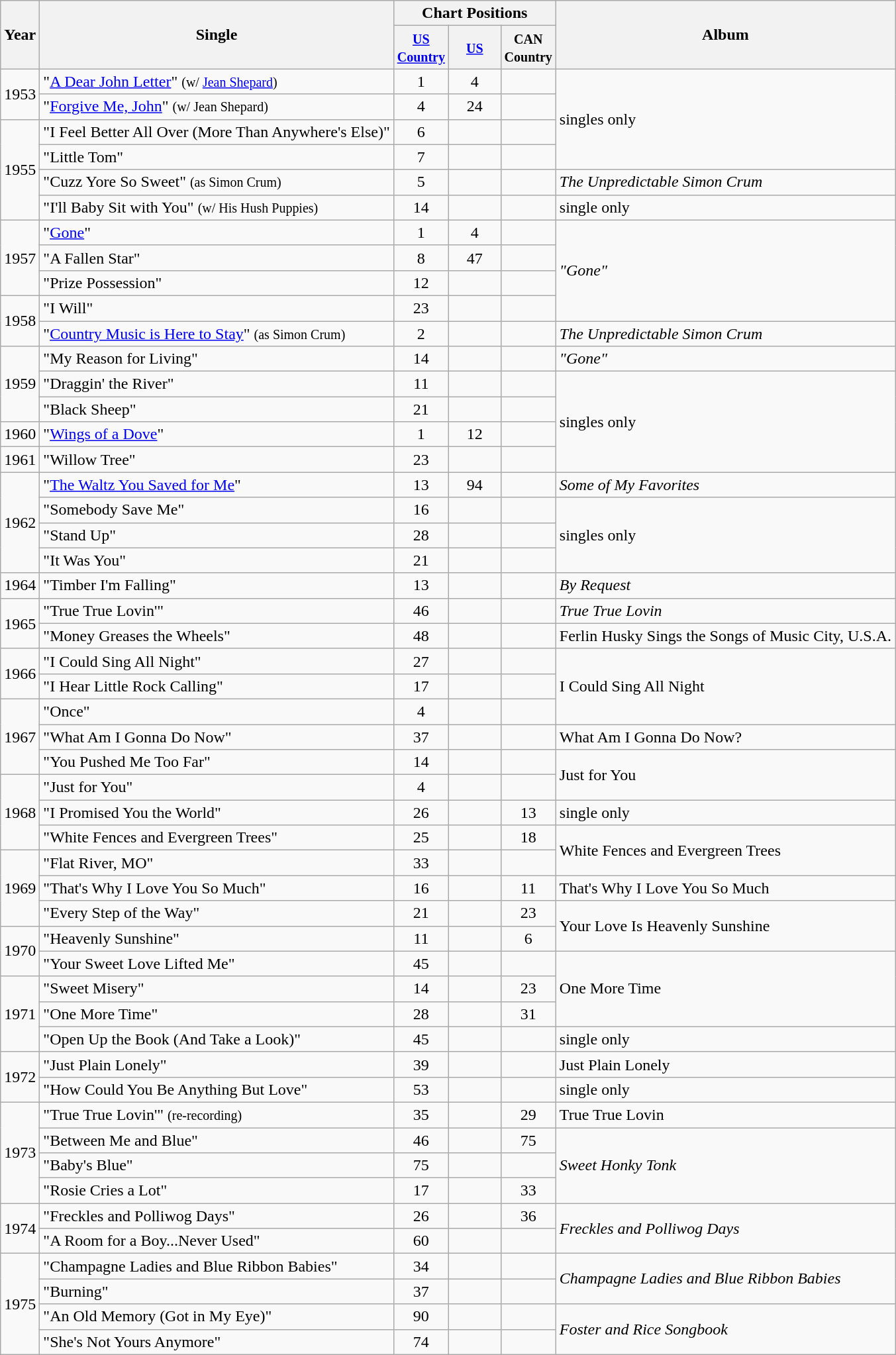<table class="wikitable">
<tr>
<th rowspan="2">Year</th>
<th rowspan="2">Single</th>
<th colspan="3">Chart Positions</th>
<th rowspan="2">Album</th>
</tr>
<tr>
<th width="45"><small><a href='#'>US Country</a></small></th>
<th width="45"><small><a href='#'>US</a></small></th>
<th width="45"><small>CAN Country</small></th>
</tr>
<tr>
<td rowspan="2">1953</td>
<td>"<a href='#'>A Dear John Letter</a>" <small>(w/ <a href='#'>Jean Shepard</a>)</small></td>
<td align="center">1</td>
<td align="center">4</td>
<td></td>
<td rowspan="4">singles only</td>
</tr>
<tr>
<td>"<a href='#'>Forgive Me, John</a>" <small>(w/ Jean Shepard)</small></td>
<td align="center">4</td>
<td align="center">24</td>
<td></td>
</tr>
<tr>
<td rowspan="4">1955</td>
<td>"I Feel Better All Over (More Than Anywhere's Else)"</td>
<td align="center">6</td>
<td></td>
<td></td>
</tr>
<tr>
<td>"Little Tom"</td>
<td align="center">7</td>
<td></td>
<td></td>
</tr>
<tr>
<td>"Cuzz Yore So Sweet" <small>(as Simon Crum)</small></td>
<td align="center">5</td>
<td></td>
<td></td>
<td><em>The Unpredictable Simon Crum</em></td>
</tr>
<tr>
<td>"I'll Baby Sit with You" <small>(w/ His Hush Puppies)</small></td>
<td align="center">14</td>
<td></td>
<td></td>
<td>single only</td>
</tr>
<tr>
<td rowspan="3">1957</td>
<td>"<a href='#'>Gone</a>"</td>
<td align="center">1</td>
<td align="center">4</td>
<td></td>
<td rowspan="4"><em>"Gone"</em></td>
</tr>
<tr>
<td>"A Fallen Star"</td>
<td align="center">8</td>
<td align="center">47</td>
<td></td>
</tr>
<tr>
<td>"Prize Possession"</td>
<td align="center">12</td>
<td></td>
<td></td>
</tr>
<tr>
<td rowspan="2">1958</td>
<td>"I Will"</td>
<td align="center">23</td>
<td></td>
<td></td>
</tr>
<tr>
<td>"<a href='#'>Country Music is Here to Stay</a>" <small>(as Simon Crum)</small></td>
<td align="center">2</td>
<td></td>
<td></td>
<td><em>The Unpredictable Simon Crum</em></td>
</tr>
<tr>
<td rowspan="3">1959</td>
<td>"My Reason for Living"</td>
<td align="center">14</td>
<td></td>
<td></td>
<td><em>"Gone"</em></td>
</tr>
<tr>
<td>"Draggin' the River"</td>
<td align="center">11</td>
<td></td>
<td></td>
<td rowspan="4">singles only</td>
</tr>
<tr>
<td>"Black Sheep"</td>
<td align="center">21</td>
<td></td>
<td></td>
</tr>
<tr>
<td>1960</td>
<td>"<a href='#'>Wings of a Dove</a>"</td>
<td align="center">1</td>
<td align="center">12</td>
<td></td>
</tr>
<tr>
<td>1961</td>
<td>"Willow Tree"</td>
<td align="center">23</td>
<td></td>
<td></td>
</tr>
<tr>
<td rowspan="4">1962</td>
<td>"<a href='#'>The Waltz You Saved for Me</a>"</td>
<td align="center">13</td>
<td align="center">94</td>
<td></td>
<td><em>Some of My Favorites</em></td>
</tr>
<tr>
<td>"Somebody Save Me"</td>
<td align="center">16</td>
<td></td>
<td></td>
<td rowspan="3">singles only</td>
</tr>
<tr>
<td>"Stand Up"</td>
<td align="center">28</td>
<td></td>
<td></td>
</tr>
<tr>
<td>"It Was You"</td>
<td align="center">21</td>
<td></td>
<td></td>
</tr>
<tr>
<td>1964</td>
<td>"Timber I'm Falling"</td>
<td align="center">13</td>
<td></td>
<td></td>
<td><em>By Request</em></td>
</tr>
<tr>
<td rowspan="2">1965</td>
<td>"True True Lovin'"</td>
<td align="center">46</td>
<td></td>
<td></td>
<td><em>True True Lovin<strong></td>
</tr>
<tr>
<td>"Money Greases the Wheels"</td>
<td align="center">48</td>
<td></td>
<td></td>
<td></em>Ferlin Husky Sings the Songs of Music City, U.S.A.<em></td>
</tr>
<tr>
<td rowspan="2">1966</td>
<td>"I Could Sing All Night"</td>
<td align="center">27</td>
<td></td>
<td></td>
<td rowspan="3"></em>I Could Sing All Night<em></td>
</tr>
<tr>
<td>"I Hear Little Rock Calling"</td>
<td align="center">17</td>
<td></td>
<td></td>
</tr>
<tr>
<td rowspan="3">1967</td>
<td>"Once"</td>
<td align="center">4</td>
<td></td>
<td></td>
</tr>
<tr>
<td>"What Am I Gonna Do Now"</td>
<td align="center">37</td>
<td></td>
<td></td>
<td></em>What Am I Gonna Do Now?<em></td>
</tr>
<tr>
<td>"You Pushed Me Too Far"</td>
<td align="center">14</td>
<td></td>
<td></td>
<td rowspan="2"></em>Just for You<em></td>
</tr>
<tr>
<td rowspan="3">1968</td>
<td>"Just for You"</td>
<td align="center">4</td>
<td></td>
<td></td>
</tr>
<tr>
<td>"I Promised You the World"</td>
<td align="center">26</td>
<td></td>
<td align="center">13</td>
<td>single only</td>
</tr>
<tr>
<td>"White Fences and Evergreen Trees"</td>
<td align="center">25</td>
<td></td>
<td align="center">18</td>
<td rowspan="2"></em>White Fences and Evergreen Trees<em></td>
</tr>
<tr>
<td rowspan="3">1969</td>
<td>"Flat River, MO"</td>
<td align="center">33</td>
<td></td>
<td></td>
</tr>
<tr>
<td>"That's Why I Love You So Much"</td>
<td align="center">16</td>
<td></td>
<td align="center">11</td>
<td></em>That's Why I Love You So Much<em></td>
</tr>
<tr>
<td>"Every Step of the Way"</td>
<td align="center">21</td>
<td></td>
<td align="center">23</td>
<td rowspan="2"></em>Your Love Is Heavenly Sunshine<em></td>
</tr>
<tr>
<td rowspan="2">1970</td>
<td>"Heavenly Sunshine"</td>
<td align="center">11</td>
<td></td>
<td align="center">6</td>
</tr>
<tr>
<td>"Your Sweet Love Lifted Me"</td>
<td align="center">45</td>
<td></td>
<td></td>
<td rowspan="3"></em>One More Time<em></td>
</tr>
<tr>
<td rowspan="3">1971</td>
<td>"Sweet Misery"</td>
<td align="center">14</td>
<td></td>
<td align="center">23</td>
</tr>
<tr>
<td>"One More Time"</td>
<td align="center">28</td>
<td></td>
<td align="center">31</td>
</tr>
<tr>
<td>"Open Up the Book (And Take a Look)"</td>
<td align="center">45</td>
<td></td>
<td></td>
<td>single only</td>
</tr>
<tr>
<td rowspan="2">1972</td>
<td>"Just Plain Lonely"</td>
<td align="center">39</td>
<td></td>
<td></td>
<td></em>Just Plain Lonely<em></td>
</tr>
<tr>
<td>"How Could You Be Anything But Love"</td>
<td align="center">53</td>
<td></td>
<td></td>
<td>single only</td>
</tr>
<tr>
<td rowspan="4">1973</td>
<td>"True True Lovin'" <small>(re-recording)</small></td>
<td align="center">35</td>
<td></td>
<td align="center">29</td>
<td></em>True True Lovin</strong></td>
</tr>
<tr>
<td>"Between Me and Blue"</td>
<td align="center">46</td>
<td></td>
<td align="center">75</td>
<td rowspan="3"><em>Sweet Honky Tonk</em></td>
</tr>
<tr>
<td>"Baby's Blue"</td>
<td align="center">75</td>
<td></td>
<td></td>
</tr>
<tr>
<td>"Rosie Cries a Lot"</td>
<td align="center">17</td>
<td></td>
<td align="center">33</td>
</tr>
<tr>
<td rowspan="2">1974</td>
<td>"Freckles and Polliwog Days"</td>
<td align="center">26</td>
<td></td>
<td align="center">36</td>
<td rowspan="2"><em>Freckles and Polliwog Days</em></td>
</tr>
<tr>
<td>"A Room for a Boy...Never Used"</td>
<td align="center">60</td>
<td></td>
<td></td>
</tr>
<tr>
<td rowspan="4">1975</td>
<td>"Champagne Ladies and Blue Ribbon Babies"</td>
<td align="center">34</td>
<td></td>
<td></td>
<td rowspan="2"><em>Champagne Ladies and Blue Ribbon Babies</em></td>
</tr>
<tr>
<td>"Burning"</td>
<td align="center">37</td>
<td></td>
<td></td>
</tr>
<tr>
<td>"An Old Memory (Got in My Eye)"</td>
<td align="center">90</td>
<td></td>
<td></td>
<td rowspan="2"><em>Foster and Rice Songbook</em></td>
</tr>
<tr>
<td>"She's Not Yours Anymore"</td>
<td align="center">74</td>
<td></td>
<td></td>
</tr>
</table>
